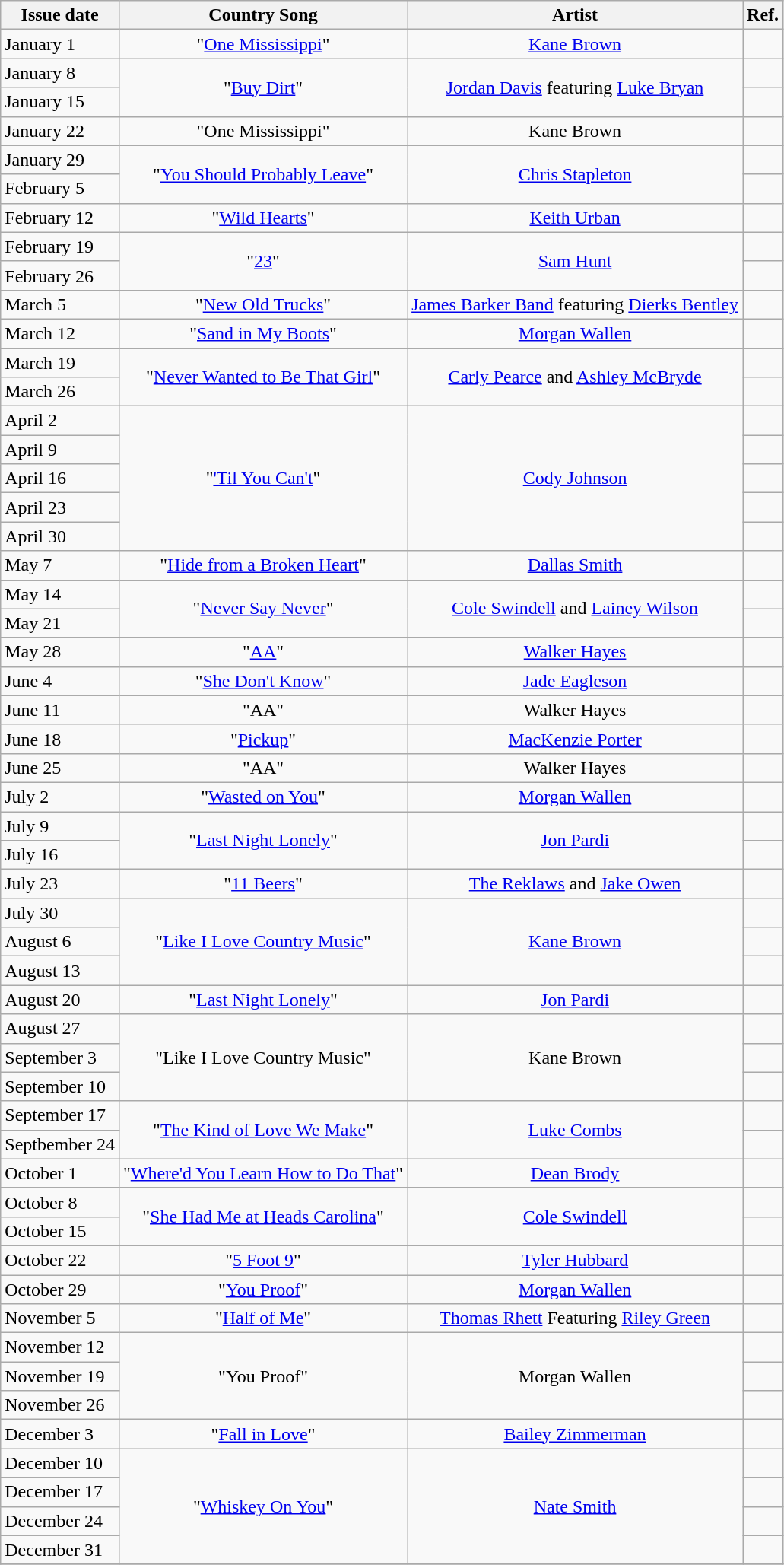<table class="wikitable">
<tr>
<th>Issue date</th>
<th>Country Song</th>
<th>Artist</th>
<th>Ref.</th>
</tr>
<tr>
<td>January 1</td>
<td align="center">"<a href='#'>One Mississippi</a>"</td>
<td align="center"><a href='#'>Kane Brown</a></td>
<td align="center"></td>
</tr>
<tr>
<td>January 8</td>
<td align="center" rowspan="2">"<a href='#'>Buy Dirt</a>"</td>
<td align="center" rowspan="2"><a href='#'>Jordan Davis</a> featuring <a href='#'>Luke Bryan</a></td>
<td align="center"></td>
</tr>
<tr>
<td>January 15</td>
<td align="center"></td>
</tr>
<tr>
<td>January 22</td>
<td align="center">"One Mississippi"</td>
<td align="center">Kane Brown</td>
<td align="center"></td>
</tr>
<tr>
<td>January 29</td>
<td align="center" rowspan="2">"<a href='#'>You Should Probably Leave</a>"</td>
<td align="center" rowspan="2"><a href='#'>Chris Stapleton</a></td>
<td align="center"></td>
</tr>
<tr>
<td>February 5</td>
<td align="center"></td>
</tr>
<tr>
<td>February 12</td>
<td align="center">"<a href='#'>Wild Hearts</a>"</td>
<td align="center"><a href='#'>Keith Urban</a></td>
<td align="center"></td>
</tr>
<tr>
<td>February 19</td>
<td align="center" rowspan="2">"<a href='#'>23</a>"</td>
<td align="center" rowspan="2"><a href='#'>Sam Hunt</a></td>
<td align="center"></td>
</tr>
<tr>
<td>February 26</td>
<td align="center"></td>
</tr>
<tr>
<td>March 5</td>
<td align="center">"<a href='#'>New Old Trucks</a>"</td>
<td align="center"><a href='#'>James Barker Band</a> featuring <a href='#'>Dierks Bentley</a></td>
<td align="center"></td>
</tr>
<tr>
<td>March 12</td>
<td align="center">"<a href='#'>Sand in My Boots</a>"</td>
<td align="center"><a href='#'>Morgan Wallen</a></td>
<td align="center"></td>
</tr>
<tr>
<td>March 19</td>
<td align="center" rowspan="2">"<a href='#'>Never Wanted to Be That Girl</a>"</td>
<td align="center" rowspan="2"><a href='#'>Carly Pearce</a> and <a href='#'>Ashley McBryde</a></td>
<td align="center"></td>
</tr>
<tr>
<td>March 26</td>
<td align="center"></td>
</tr>
<tr>
<td>April 2</td>
<td align="center" rowspan="5">"<a href='#'>'Til You Can't</a>"</td>
<td align="center" rowspan="5"><a href='#'>Cody Johnson</a></td>
<td align="center"></td>
</tr>
<tr>
<td>April 9</td>
<td align="center"></td>
</tr>
<tr>
<td>April 16</td>
<td align="center"></td>
</tr>
<tr>
<td>April 23</td>
<td align="center"></td>
</tr>
<tr>
<td>April 30</td>
<td align="center"></td>
</tr>
<tr>
<td>May 7</td>
<td align="center">"<a href='#'>Hide from a Broken Heart</a>"</td>
<td align="center"><a href='#'>Dallas Smith</a></td>
<td align="center"></td>
</tr>
<tr>
<td>May 14</td>
<td align="center" rowspan="2">"<a href='#'>Never Say Never</a>"</td>
<td align="center" rowspan="2"><a href='#'>Cole Swindell</a> and <a href='#'>Lainey Wilson</a></td>
<td align="center"></td>
</tr>
<tr>
<td>May 21</td>
<td align="center"></td>
</tr>
<tr>
<td>May 28</td>
<td align="center">"<a href='#'>AA</a>"</td>
<td align="center"><a href='#'>Walker Hayes</a></td>
<td align="center"></td>
</tr>
<tr>
<td>June 4</td>
<td align="center">"<a href='#'>She Don't Know</a>"</td>
<td align="center"><a href='#'>Jade Eagleson</a></td>
<td align="center"></td>
</tr>
<tr>
<td>June 11</td>
<td align="center">"AA"</td>
<td align="center">Walker Hayes</td>
<td align="center"></td>
</tr>
<tr>
<td>June 18</td>
<td align="center">"<a href='#'>Pickup</a>"</td>
<td align="center"><a href='#'>MacKenzie Porter</a></td>
<td align="center"></td>
</tr>
<tr>
<td>June 25</td>
<td align="center">"AA"</td>
<td align="center">Walker Hayes</td>
<td align="center"></td>
</tr>
<tr>
<td>July 2</td>
<td align="center">"<a href='#'>Wasted on You</a>"</td>
<td align="center"><a href='#'>Morgan Wallen</a></td>
<td align="center"></td>
</tr>
<tr>
<td>July 9</td>
<td align="center" rowspan="2">"<a href='#'>Last Night Lonely</a>"</td>
<td align="center" rowspan="2"><a href='#'>Jon Pardi</a></td>
<td align="center"></td>
</tr>
<tr>
<td>July 16</td>
<td align="center"></td>
</tr>
<tr>
<td>July 23</td>
<td align="center">"<a href='#'>11 Beers</a>"</td>
<td align="center"><a href='#'>The Reklaws</a> and <a href='#'>Jake Owen</a></td>
<td align="center"></td>
</tr>
<tr>
<td>July 30</td>
<td align="center" rowspan="3">"<a href='#'>Like I Love Country Music</a>"</td>
<td align="center" rowspan="3"><a href='#'>Kane Brown</a></td>
<td align="center"></td>
</tr>
<tr>
<td>August 6</td>
<td align="center"></td>
</tr>
<tr>
<td>August 13</td>
<td align="center"></td>
</tr>
<tr>
<td>August 20</td>
<td align="center">"<a href='#'>Last Night Lonely</a>"</td>
<td align="center"><a href='#'>Jon Pardi</a></td>
<td align="center"></td>
</tr>
<tr>
<td>August 27</td>
<td align="center" rowspan="3">"Like I Love Country Music"</td>
<td align="center" rowspan="3">Kane Brown</td>
<td align="center"></td>
</tr>
<tr>
<td>September 3</td>
<td align="center"></td>
</tr>
<tr>
<td>September 10</td>
<td align="center"></td>
</tr>
<tr>
<td>September 17</td>
<td align="center" rowspan="2">"<a href='#'>The Kind of Love We Make</a>"</td>
<td align="center" rowspan="2"><a href='#'>Luke Combs</a></td>
<td align="center"></td>
</tr>
<tr>
<td>Septbember 24</td>
<td align="center"></td>
</tr>
<tr>
<td>October 1</td>
<td align="center">"<a href='#'>Where'd You Learn How to Do That</a>"</td>
<td align="center"><a href='#'>Dean Brody</a></td>
<td align="center"></td>
</tr>
<tr>
<td>October 8</td>
<td align="center" rowspan="2">"<a href='#'>She Had Me at Heads Carolina</a>"</td>
<td align="center" rowspan="2"><a href='#'>Cole Swindell</a></td>
<td align="center"></td>
</tr>
<tr>
<td>October 15</td>
<td align="center"></td>
</tr>
<tr>
<td>October 22</td>
<td align="center">"<a href='#'>5 Foot 9</a>"</td>
<td align="center"><a href='#'>Tyler Hubbard</a></td>
<td align="center"></td>
</tr>
<tr>
<td>October 29</td>
<td align="center">"<a href='#'>You Proof</a>"</td>
<td align="center"><a href='#'>Morgan Wallen</a></td>
<td align="center"></td>
</tr>
<tr>
<td>November 5</td>
<td align="center">"<a href='#'>Half of Me</a>"</td>
<td align="center"><a href='#'>Thomas Rhett</a> Featuring <a href='#'>Riley Green</a></td>
<td align="center"></td>
</tr>
<tr>
<td>November 12</td>
<td align="center" rowspan="3">"You Proof"</td>
<td align="center" rowspan="3">Morgan Wallen</td>
<td align="center"></td>
</tr>
<tr>
<td>November 19</td>
<td align="center"></td>
</tr>
<tr>
<td>November 26</td>
<td align="center"></td>
</tr>
<tr>
<td>December 3</td>
<td align="center">"<a href='#'>Fall in Love</a>"</td>
<td align="center"><a href='#'>Bailey Zimmerman</a></td>
<td align="center"></td>
</tr>
<tr>
<td>December 10</td>
<td align="center" rowspan="4">"<a href='#'>Whiskey On You</a>"</td>
<td align="center" rowspan="4"><a href='#'>Nate Smith</a></td>
<td align="center"></td>
</tr>
<tr>
<td>December 17</td>
<td align="center"></td>
</tr>
<tr>
<td>December 24</td>
<td align="center"></td>
</tr>
<tr>
<td>December 31</td>
<td align="center"></td>
</tr>
<tr>
</tr>
</table>
